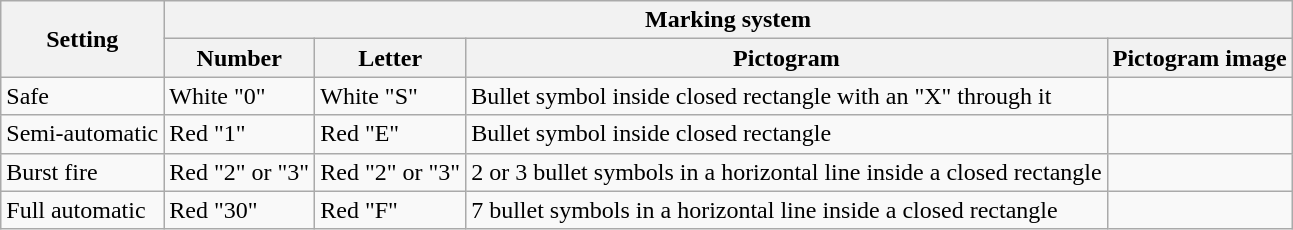<table class="wikitable">
<tr>
<th rowspan="2">Setting</th>
<th colspan="4">Marking system</th>
</tr>
<tr>
<th>Number</th>
<th>Letter</th>
<th>Pictogram</th>
<th>Pictogram image</th>
</tr>
<tr>
<td>Safe</td>
<td>White "0"</td>
<td>White "S"</td>
<td>Bullet symbol inside closed rectangle with an "X" through it</td>
<td></td>
</tr>
<tr>
<td>Semi-automatic</td>
<td>Red "1"</td>
<td>Red "E"</td>
<td>Bullet symbol inside closed rectangle</td>
<td></td>
</tr>
<tr>
<td>Burst fire</td>
<td>Red "2" or "3"</td>
<td>Red "2" or "3"</td>
<td>2 or 3 bullet symbols in a horizontal line inside a closed rectangle</td>
<td></td>
</tr>
<tr>
<td>Full automatic</td>
<td>Red "30"</td>
<td>Red "F"</td>
<td>7 bullet symbols in a horizontal line inside a closed rectangle</td>
<td></td>
</tr>
</table>
